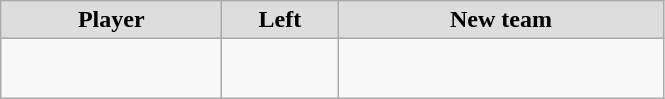<table class="wikitable" style="text-align: center">
<tr align="center"  bgcolor="#dddddd">
<td style="width:140px"><strong>Player</strong></td>
<td style="width:70px"><strong>Left</strong></td>
<td style="width:210px"><strong>New team</strong></td>
</tr>
<tr style="height:40px">
<td></td>
<td style="font-size: 80%"></td>
<td></td>
</tr>
</table>
